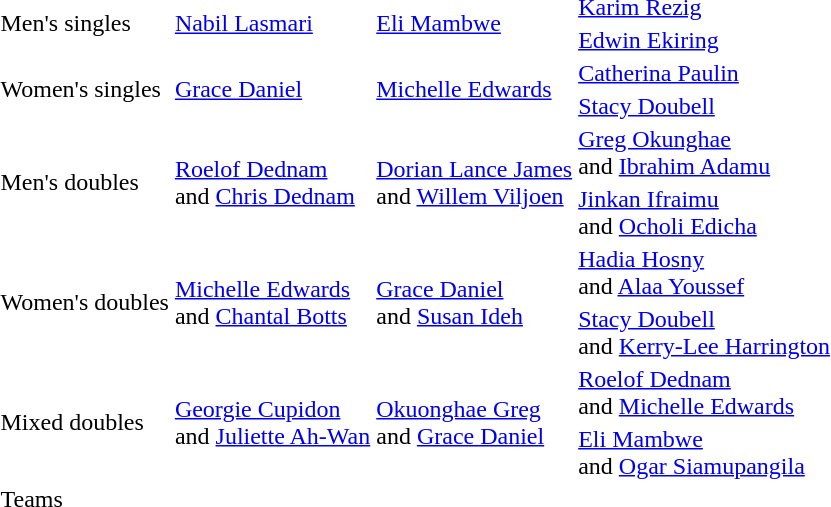<table>
<tr>
<td rowspan=2>Men's singles</td>
<td rowspan=2> <a href='#'>Nabil Lasmari</a></td>
<td rowspan=2> <a href='#'>Eli Mambwe</a></td>
<td> <a href='#'>Karim Rezig</a></td>
</tr>
<tr>
<td> <a href='#'>Edwin Ekiring</a></td>
</tr>
<tr>
<td rowspan=2>Women's singles</td>
<td rowspan=2> <a href='#'>Grace Daniel</a></td>
<td rowspan=2> <a href='#'>Michelle Edwards</a></td>
<td> <a href='#'>Catherina Paulin</a></td>
</tr>
<tr>
<td> <a href='#'>Stacy Doubell</a></td>
</tr>
<tr>
<td rowspan=2>Men's doubles</td>
<td rowspan=2> <a href='#'>Roelof Dednam</a><br>and <a href='#'>Chris Dednam</a></td>
<td rowspan=2> <a href='#'>Dorian Lance James</a><br>and <a href='#'>Willem Viljoen</a></td>
<td> <a href='#'>Greg Okunghae</a><br>and <a href='#'>Ibrahim Adamu</a></td>
</tr>
<tr>
<td> <a href='#'>Jinkan Ifraimu</a><br>and <a href='#'>Ocholi Edicha</a></td>
</tr>
<tr>
<td rowspan=2>Women's doubles</td>
<td rowspan=2> <a href='#'>Michelle Edwards</a><br>and <a href='#'>Chantal Botts</a></td>
<td rowspan=2> <a href='#'>Grace Daniel</a><br>and <a href='#'>Susan Ideh</a></td>
<td> <a href='#'>Hadia Hosny</a><br>and <a href='#'>Alaa Youssef</a></td>
</tr>
<tr>
<td> <a href='#'>Stacy Doubell</a><br>and <a href='#'>Kerry-Lee Harrington</a></td>
</tr>
<tr>
<td rowspan=2>Mixed doubles</td>
<td rowspan=2> <a href='#'>Georgie Cupidon</a><br>and <a href='#'>Juliette Ah-Wan</a></td>
<td rowspan=2> <a href='#'>Okuonghae Greg</a><br>and <a href='#'>Grace Daniel</a></td>
<td> <a href='#'>Roelof Dednam</a><br>and <a href='#'>Michelle Edwards</a></td>
</tr>
<tr>
<td> <a href='#'>Eli Mambwe</a><br>and <a href='#'>Ogar Siamupangila</a></td>
</tr>
<tr>
<td rowspan=2>Teams</td>
<td rowspan=2></td>
<td rowspan=2></td>
<td></td>
</tr>
<tr>
<td></td>
</tr>
</table>
